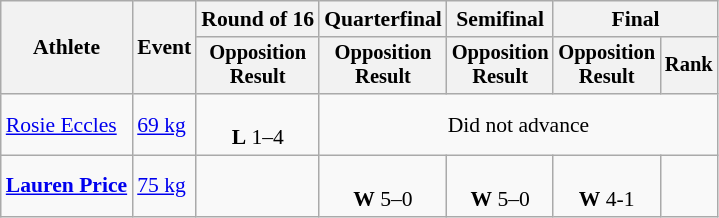<table class=wikitable style=font-size:90%;text-align:center>
<tr>
<th rowspan=2>Athlete</th>
<th rowspan=2>Event</th>
<th>Round of 16</th>
<th>Quarterfinal</th>
<th>Semifinal</th>
<th colspan=2>Final</th>
</tr>
<tr style=font-size:95%>
<th>Opposition<br>Result</th>
<th>Opposition<br>Result</th>
<th>Opposition<br>Result</th>
<th>Opposition<br>Result</th>
<th>Rank</th>
</tr>
<tr>
<td align=left><a href='#'>Rosie Eccles</a></td>
<td align=left><a href='#'>69 kg</a></td>
<td><br><strong>L</strong> 1–4</td>
<td colspan=4>Did not advance</td>
</tr>
<tr>
<td align=left><strong><a href='#'>Lauren Price</a></strong></td>
<td align=left><a href='#'>75 kg</a></td>
<td></td>
<td><br> <strong>W</strong> 5–0</td>
<td><br> <strong>W</strong> 5–0</td>
<td><br><strong>W</strong> 4-1</td>
<td></td>
</tr>
</table>
